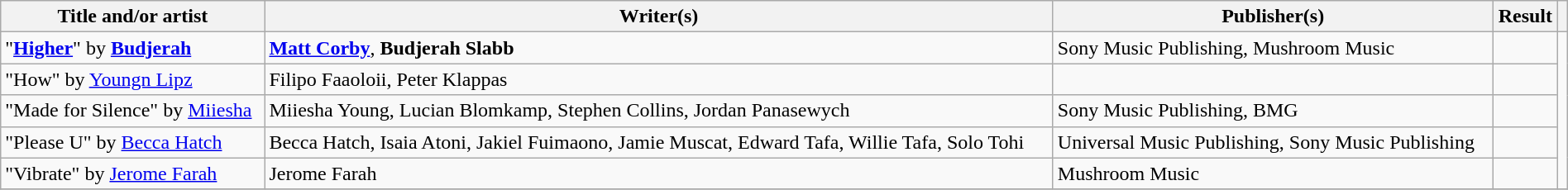<table class="wikitable" width=100%>
<tr>
<th scope="col">Title and/or artist</th>
<th scope="col">Writer(s)</th>
<th scope="col">Publisher(s)</th>
<th scope="col">Result</th>
<th scope="col"></th>
</tr>
<tr>
<td>"<strong><a href='#'>Higher</a></strong>" by <strong><a href='#'>Budjerah</a></strong></td>
<td><strong><a href='#'>Matt Corby</a></strong>, <strong>Budjerah Slabb</strong></td>
<td>Sony Music Publishing, Mushroom Music</td>
<td></td>
<td rowspan="5"></td>
</tr>
<tr>
<td>"How" by <a href='#'>Youngn Lipz</a></td>
<td>Filipo Faaoloii, Peter Klappas</td>
<td></td>
<td></td>
</tr>
<tr>
<td>"Made for Silence" by <a href='#'>Miiesha</a></td>
<td>Miiesha Young, Lucian Blomkamp, Stephen Collins, Jordan Panasewych</td>
<td>Sony Music Publishing, BMG</td>
<td></td>
</tr>
<tr>
<td>"Please U" by <a href='#'>Becca Hatch</a></td>
<td>Becca Hatch, Isaia Atoni, Jakiel Fuimaono, Jamie Muscat, Edward Tafa, Willie Tafa, Solo Tohi</td>
<td>Universal Music Publishing, Sony Music Publishing</td>
<td></td>
</tr>
<tr>
<td>"Vibrate" by <a href='#'>Jerome Farah</a></td>
<td>Jerome Farah</td>
<td>Mushroom Music</td>
<td></td>
</tr>
<tr>
</tr>
</table>
